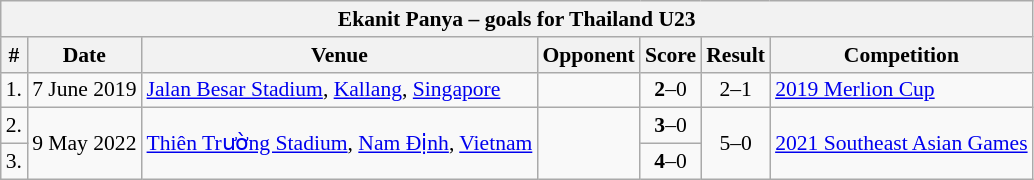<table class="wikitable" style="font-size:90%;">
<tr>
<th colspan="8"><strong>Ekanit Panya – goals for Thailand U23</strong></th>
</tr>
<tr>
<th>#</th>
<th>Date</th>
<th>Venue</th>
<th>Opponent</th>
<th>Score</th>
<th>Result</th>
<th>Competition</th>
</tr>
<tr>
<td>1.</td>
<td>7 June 2019</td>
<td><a href='#'>Jalan Besar Stadium</a>, <a href='#'>Kallang</a>, <a href='#'>Singapore</a></td>
<td></td>
<td align=center><strong>2</strong>–0</td>
<td align=center>2–1</td>
<td><a href='#'>2019 Merlion Cup</a></td>
</tr>
<tr>
<td>2.</td>
<td rowspan=2>9 May 2022</td>
<td rowspan=2><a href='#'>Thiên Trường Stadium</a>, <a href='#'>Nam Định</a>, <a href='#'>Vietnam</a></td>
<td rowspan=2></td>
<td align=center><strong>3</strong>–0</td>
<td rowspan=2 align=center>5–0</td>
<td rowspan=2><a href='#'>2021 Southeast Asian Games</a></td>
</tr>
<tr>
<td>3.</td>
<td align=center><strong>4</strong>–0</td>
</tr>
</table>
